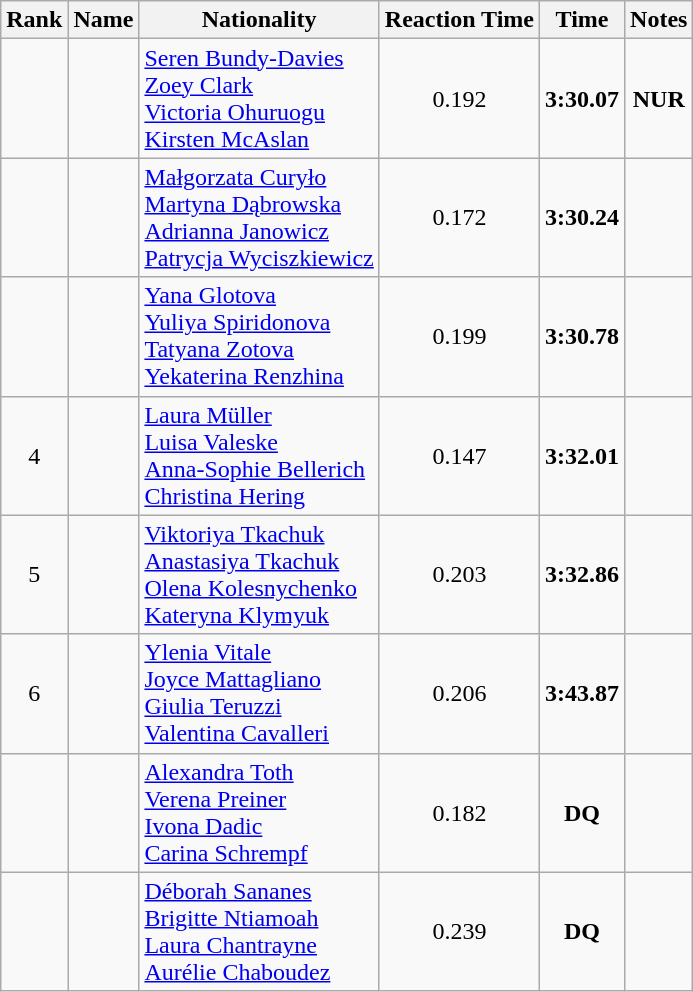<table class="wikitable sortable" style="text-align:center">
<tr>
<th>Rank</th>
<th>Name</th>
<th>Nationality</th>
<th>Reaction Time</th>
<th>Time</th>
<th>Notes</th>
</tr>
<tr>
<td></td>
<td align=left></td>
<td align=left><a href='#'>Seren Bundy-Davies</a><br><a href='#'>Zoey Clark</a><br><a href='#'>Victoria Ohuruogu</a><br><a href='#'>Kirsten McAslan</a><br></td>
<td>0.192</td>
<td><strong>3:30.07</strong></td>
<td><strong>NUR</strong></td>
</tr>
<tr>
<td></td>
<td align=left></td>
<td align=left><a href='#'>Małgorzata Curyło</a><br><a href='#'>Martyna Dąbrowska</a><br><a href='#'>Adrianna Janowicz</a><br><a href='#'>Patrycja Wyciszkiewicz</a><br></td>
<td>0.172</td>
<td><strong>3:30.24</strong></td>
<td></td>
</tr>
<tr>
<td></td>
<td align=left></td>
<td align=left><a href='#'>Yana Glotova</a><br><a href='#'>Yuliya Spiridonova</a><br><a href='#'>Tatyana Zotova</a><br><a href='#'>Yekaterina Renzhina</a><br></td>
<td>0.199</td>
<td><strong>3:30.78</strong></td>
<td></td>
</tr>
<tr>
<td>4</td>
<td align=left></td>
<td align=left><a href='#'>Laura Müller</a><br><a href='#'>Luisa Valeske</a><br><a href='#'>Anna-Sophie Bellerich</a><br><a href='#'>Christina Hering</a><br></td>
<td>0.147</td>
<td><strong>3:32.01</strong></td>
<td></td>
</tr>
<tr>
<td>5</td>
<td align=left></td>
<td align=left><a href='#'>Viktoriya Tkachuk</a><br><a href='#'>Anastasiya Tkachuk</a><br><a href='#'>Olena Kolesnychenko</a><br><a href='#'>Kateryna Klymyuk</a><br></td>
<td>0.203</td>
<td><strong>3:32.86</strong></td>
<td></td>
</tr>
<tr>
<td>6</td>
<td align=left></td>
<td align=left><a href='#'>Ylenia Vitale</a><br><a href='#'>Joyce Mattagliano</a><br><a href='#'>Giulia Teruzzi</a><br><a href='#'>Valentina Cavalleri</a><br></td>
<td>0.206</td>
<td><strong>3:43.87</strong></td>
<td></td>
</tr>
<tr>
<td></td>
<td align=left></td>
<td align=left><a href='#'>Alexandra Toth</a><br><a href='#'>Verena Preiner</a><br><a href='#'>Ivona Dadic</a><br><a href='#'>Carina Schrempf</a><br></td>
<td>0.182</td>
<td><strong>DQ</strong></td>
<td></td>
</tr>
<tr>
<td></td>
<td align=left></td>
<td align=left><a href='#'>Déborah Sananes</a><br><a href='#'>Brigitte Ntiamoah</a><br><a href='#'>Laura Chantrayne</a><br><a href='#'>Aurélie Chaboudez</a><br></td>
<td>0.239</td>
<td><strong>DQ</strong></td>
<td></td>
</tr>
</table>
